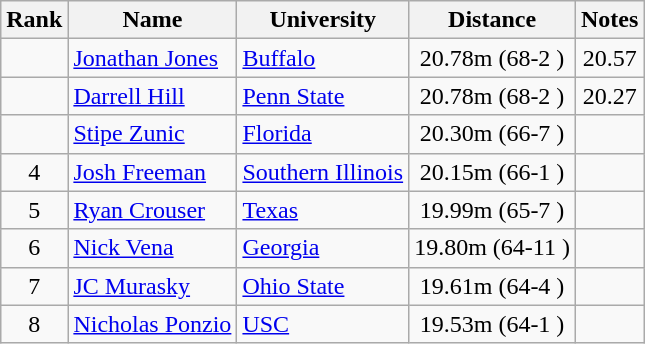<table class="wikitable sortable" style="text-align:center">
<tr>
<th>Rank</th>
<th>Name</th>
<th>University</th>
<th>Distance</th>
<th>Notes</th>
</tr>
<tr>
<td></td>
<td align=left><a href='#'>Jonathan Jones</a></td>
<td align="left"><a href='#'>Buffalo</a></td>
<td>20.78m (68-2 )</td>
<td>20.57</td>
</tr>
<tr>
<td></td>
<td align=left><a href='#'>Darrell Hill</a></td>
<td align=left><a href='#'>Penn State</a></td>
<td>20.78m (68-2 )</td>
<td>20.27</td>
</tr>
<tr>
<td></td>
<td align=left><a href='#'>Stipe Zunic</a> </td>
<td align=left><a href='#'>Florida</a></td>
<td>20.30m (66-7 )</td>
<td></td>
</tr>
<tr>
<td>4</td>
<td align=left><a href='#'>Josh Freeman</a></td>
<td align="left"><a href='#'>Southern Illinois</a></td>
<td>20.15m (66-1 )</td>
<td></td>
</tr>
<tr>
<td>5</td>
<td align=left><a href='#'>Ryan Crouser</a></td>
<td align=left><a href='#'>Texas</a></td>
<td>19.99m (65-7 )</td>
<td></td>
</tr>
<tr>
<td>6</td>
<td align=left><a href='#'>Nick Vena</a></td>
<td align="left"><a href='#'>Georgia</a></td>
<td>19.80m (64-11 )</td>
<td></td>
</tr>
<tr>
<td>7</td>
<td align=left><a href='#'>JC Murasky</a></td>
<td align="left"><a href='#'>Ohio State</a></td>
<td>19.61m (64-4 )</td>
<td></td>
</tr>
<tr>
<td>8</td>
<td align=left><a href='#'>Nicholas Ponzio</a></td>
<td align=left><a href='#'>USC</a></td>
<td>19.53m (64-1 )</td>
<td></td>
</tr>
</table>
